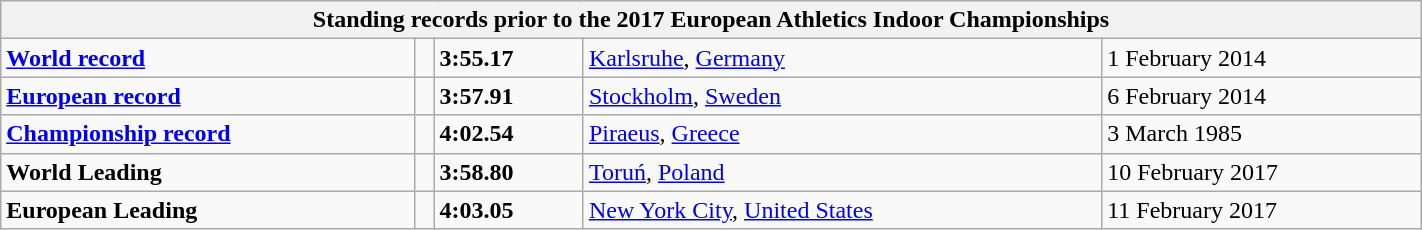<table class="wikitable" width=75%>
<tr>
<th colspan="5">Standing records prior to the 2017 European Athletics Indoor Championships</th>
</tr>
<tr>
<td><strong><a href='#'>World record</a></strong></td>
<td></td>
<td><strong>3:55.17</strong></td>
<td><a href='#'>Karlsruhe</a>, <a href='#'>Germany</a></td>
<td>1 February 2014</td>
</tr>
<tr>
<td><strong><a href='#'>European record</a></strong></td>
<td></td>
<td><strong>3:57.91</strong></td>
<td><a href='#'>Stockholm</a>, <a href='#'>Sweden</a></td>
<td>6 February 2014</td>
</tr>
<tr>
<td><strong><a href='#'>Championship record</a></strong></td>
<td></td>
<td><strong>4:02.54</strong></td>
<td><a href='#'>Piraeus</a>, <a href='#'>Greece</a></td>
<td>3 March 1985</td>
</tr>
<tr>
<td><strong>World Leading</strong></td>
<td></td>
<td><strong>3:58.80</strong></td>
<td><a href='#'>Toruń</a>, <a href='#'>Poland</a></td>
<td>10 February 2017</td>
</tr>
<tr>
<td><strong>European Leading</strong></td>
<td></td>
<td><strong>4:03.05</strong></td>
<td><a href='#'>New York City</a>, <a href='#'>United States</a></td>
<td>11 February 2017</td>
</tr>
</table>
